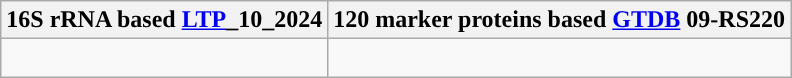<table class="wikitable">
<tr>
<th colspan=1>16S rRNA based <a href='#'>LTP</a>_10_2024</th>
<th colspan=1>120 marker proteins based <a href='#'>GTDB</a> 09-RS220</th>
</tr>
<tr>
<td style="vertical-align:top"><br></td>
<td><br></td>
</tr>
</table>
